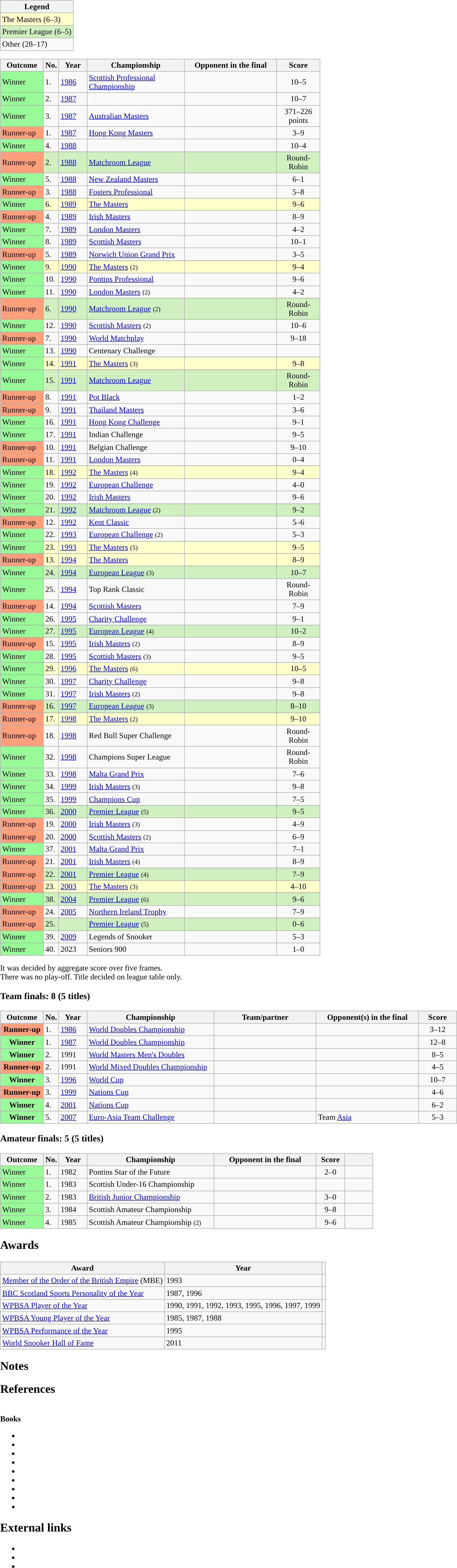<table>
<tr>
<td style="width:40%; vertical-align:top; text-align:left;"><br><table class="wikitable">
<tr>
<th>Legend</th>
</tr>
<tr style="background:#ffc;">
<td>The Masters (6–3)</td>
</tr>
<tr style="background:#d0f0c0;">
<td>Premier League (6–5)</td>
</tr>
<tr>
<td>Other (28–17)</td>
</tr>
</table>
<table class="wikitable sortable">
<tr>
<th scope="col" style="width:80px;">Outcome</th>
<th scope="col" style="width:20px;">No.</th>
<th scope="col" style="width:50px;">Year</th>
<th scope="col" style="width:190px;">Championship</th>
<th scope="col" style="width:180px;">Opponent in the final</th>
<th scope="col" style="width:80px;">Score</th>
</tr>
<tr>
<td style="background:#98FB98">Winner</td>
<td>1.</td>
<td><a href='#'>1986</a></td>
<td><a href='#'>Scottish Professional Championship</a></td>
<td></td>
<td align="center">10–5</td>
</tr>
<tr>
<td style="background:#98FB98">Winner</td>
<td>2.</td>
<td><a href='#'>1987</a></td>
<td></td>
<td></td>
<td align="center">10–7</td>
</tr>
<tr>
<td style="background:#98FB98">Winner</td>
<td>3.</td>
<td><a href='#'>1987</a></td>
<td><a href='#'>Australian Masters</a></td>
<td></td>
<td align="center">371–226 points</td>
</tr>
<tr>
<td style="background:#ffa07a">Runner-up</td>
<td>1.</td>
<td><a href='#'>1987</a></td>
<td><a href='#'>Hong Kong Masters</a></td>
<td></td>
<td align="center">3–9</td>
</tr>
<tr>
<td style="background:#98FB98">Winner</td>
<td>4.</td>
<td><a href='#'>1988</a></td>
<td></td>
<td></td>
<td align="center">10–4</td>
</tr>
<tr>
</tr>
<tr style=background:#d0f0c0;">
<td style="background:#ffa07a">Runner-up</td>
<td>2.</td>
<td><a href='#'>1988</a></td>
<td><a href='#'>Matchroom League</a></td>
<td></td>
<td align="center">Round-Robin</td>
</tr>
<tr>
<td style="background:#98FB98">Winner</td>
<td>5.</td>
<td><a href='#'>1988</a></td>
<td><a href='#'>New Zealand Masters</a></td>
<td></td>
<td align="center">6–1</td>
</tr>
<tr>
<td style="background:#ffa07a">Runner-up</td>
<td>3.</td>
<td><a href='#'>1988</a></td>
<td><a href='#'>Fosters Professional</a></td>
<td></td>
<td align="center">5–8</td>
</tr>
<tr>
</tr>
<tr style="background:#ffc;">
<td style="background:#98FB98">Winner</td>
<td>6.</td>
<td><a href='#'>1989</a></td>
<td><a href='#'>The Masters</a></td>
<td></td>
<td align="center">9–6</td>
</tr>
<tr>
<td style="background:#ffa07a">Runner-up</td>
<td>4.</td>
<td><a href='#'>1989</a></td>
<td><a href='#'>Irish Masters</a></td>
<td></td>
<td align="center">8–9</td>
</tr>
<tr>
<td style="background:#98FB98">Winner</td>
<td>7.</td>
<td><a href='#'>1989</a></td>
<td><a href='#'>London Masters</a></td>
<td></td>
<td align="center">4–2</td>
</tr>
<tr>
<td style="background:#98FB98">Winner</td>
<td>8.</td>
<td><a href='#'>1989</a></td>
<td><a href='#'>Scottish Masters</a></td>
<td></td>
<td align="center">10–1</td>
</tr>
<tr>
<td style="background:#ffa07a">Runner-up</td>
<td>5.</td>
<td><a href='#'>1989</a></td>
<td><a href='#'>Norwich Union Grand Prix</a></td>
<td></td>
<td align="center">3–5</td>
</tr>
<tr>
</tr>
<tr style="background:#ffc;">
<td style="background:#98FB98">Winner</td>
<td>9.</td>
<td><a href='#'>1990</a></td>
<td><a href='#'>The Masters</a> <small>(2)</small></td>
<td></td>
<td align="center">9–4</td>
</tr>
<tr>
<td style="background:#98FB98">Winner</td>
<td>10.</td>
<td><a href='#'>1990</a></td>
<td><a href='#'>Pontins Professional</a></td>
<td></td>
<td align="center">9–6</td>
</tr>
<tr>
<td style="background:#98FB98">Winner</td>
<td>11.</td>
<td><a href='#'>1990</a></td>
<td><a href='#'>London Masters</a> <small>(2)</small></td>
<td></td>
<td align="center">4–2</td>
</tr>
<tr>
</tr>
<tr style=background:#d0f0c0;">
<td style="background:#ffa07a">Runner-up</td>
<td>6.</td>
<td><a href='#'>1990</a></td>
<td><a href='#'>Matchroom League</a> <small>(2)</small></td>
<td></td>
<td align="center">Round-Robin</td>
</tr>
<tr>
<td style="background:#98FB98">Winner</td>
<td>12.</td>
<td><a href='#'>1990</a></td>
<td><a href='#'>Scottish Masters</a> <small>(2)</small></td>
<td></td>
<td align="center">10–6</td>
</tr>
<tr>
<td style="background:#ffa07a">Runner-up</td>
<td>7.</td>
<td><a href='#'>1990</a></td>
<td><a href='#'>World Matchplay</a></td>
<td></td>
<td align="center">9–18</td>
</tr>
<tr>
<td style="background:#98FB98">Winner</td>
<td>13.</td>
<td><a href='#'>1990</a></td>
<td>Centenary Challenge</td>
<td></td>
<td align="center"></td>
</tr>
<tr>
</tr>
<tr style="background:#ffc;">
<td style="background:#98FB98">Winner</td>
<td>14.</td>
<td><a href='#'>1991</a></td>
<td><a href='#'>The Masters</a> <small>(3)</small></td>
<td></td>
<td align="center">9–8</td>
</tr>
<tr>
</tr>
<tr style="background:#d0f0c0;">
<td style="background:#98FB98">Winner</td>
<td>15.</td>
<td><a href='#'>1991</a></td>
<td><a href='#'>Matchroom League</a></td>
<td></td>
<td align="center">Round-Robin</td>
</tr>
<tr>
<td style="background:#ffa07a">Runner-up</td>
<td>8.</td>
<td><a href='#'>1991</a></td>
<td><a href='#'>Pot Black</a></td>
<td></td>
<td align="center">1–2</td>
</tr>
<tr>
<td style="background:#ffa07a">Runner-up</td>
<td>9.</td>
<td><a href='#'>1991</a></td>
<td><a href='#'>Thailand Masters</a></td>
<td></td>
<td align="center">3–6</td>
</tr>
<tr>
<td style="background:#98FB98">Winner</td>
<td>16.</td>
<td><a href='#'>1991</a></td>
<td><a href='#'>Hong Kong Challenge</a></td>
<td></td>
<td align="center">9–1</td>
</tr>
<tr>
<td style="background:#98FB98">Winner</td>
<td>17.</td>
<td><a href='#'>1991</a></td>
<td>Indian Challenge</td>
<td></td>
<td align="center">9–5</td>
</tr>
<tr>
<td style="background:#ffa07a">Runner-up</td>
<td>10.</td>
<td><a href='#'>1991</a></td>
<td>Belgian Challenge</td>
<td></td>
<td align="center">9–10</td>
</tr>
<tr>
<td style="background:#ffa07a">Runner-up</td>
<td>11.</td>
<td><a href='#'>1991</a></td>
<td><a href='#'>London Masters</a></td>
<td></td>
<td align="center">0–4</td>
</tr>
<tr>
</tr>
<tr style="background:#ffc;">
<td style="background:#98FB98">Winner</td>
<td>18.</td>
<td><a href='#'>1992</a></td>
<td><a href='#'>The Masters</a> <small>(4)</small></td>
<td></td>
<td align="center">9–4</td>
</tr>
<tr>
<td style="background:#98FB98">Winner</td>
<td>19.</td>
<td><a href='#'>1992</a></td>
<td><a href='#'>European Challenge</a></td>
<td></td>
<td align="center">4–0</td>
</tr>
<tr>
<td style="background:#98FB98">Winner</td>
<td>20.</td>
<td><a href='#'>1992</a></td>
<td><a href='#'>Irish Masters</a></td>
<td></td>
<td align="center">9–6</td>
</tr>
<tr>
</tr>
<tr style="background:#d0f0c0;">
<td style="background:#98FB98">Winner</td>
<td>21.</td>
<td><a href='#'>1992</a></td>
<td><a href='#'>Matchroom League</a> <small>(2)</small></td>
<td></td>
<td align="center">9–2</td>
</tr>
<tr>
<td style="background:#ffa07a">Runner-up</td>
<td>12.</td>
<td><a href='#'>1992</a></td>
<td><a href='#'>Kent Classic</a></td>
<td></td>
<td align="center">5–6</td>
</tr>
<tr>
<td style="background:#98FB98">Winner</td>
<td>22.</td>
<td><a href='#'>1993</a></td>
<td><a href='#'>European Challenge</a> <small>(2)</small></td>
<td></td>
<td align="center">5–3</td>
</tr>
<tr>
</tr>
<tr style="background:#ffc;">
<td style="background:#98FB98">Winner</td>
<td>23.</td>
<td><a href='#'>1993</a></td>
<td><a href='#'>The Masters</a> <small>(5)</small></td>
<td></td>
<td align="center">9–5</td>
</tr>
<tr>
</tr>
<tr style="background:#ffc;">
<td style="background:#ffa07a;">Runner-up</td>
<td>13.</td>
<td><a href='#'>1994</a></td>
<td><a href='#'>The Masters</a></td>
<td></td>
<td align="center">8–9</td>
</tr>
<tr>
</tr>
<tr style="background:#d0f0c0;">
<td style="background:#98FB98">Winner</td>
<td>24.</td>
<td><a href='#'>1994</a></td>
<td><a href='#'>European League</a> <small>(3)</small></td>
<td></td>
<td align="center">10–7</td>
</tr>
<tr>
<td style="background:#98FB98">Winner</td>
<td>25.</td>
<td><a href='#'>1994</a></td>
<td>Top Rank Classic</td>
<td></td>
<td align="center">Round-Robin</td>
</tr>
<tr>
<td style="background:#ffa07a">Runner-up</td>
<td>14.</td>
<td><a href='#'>1994</a></td>
<td><a href='#'>Scottish Masters</a></td>
<td></td>
<td align="center">7–9</td>
</tr>
<tr>
<td style="background:#98FB98">Winner</td>
<td>26.</td>
<td><a href='#'>1995</a></td>
<td><a href='#'>Charity Challenge</a></td>
<td></td>
<td align="center">9–1</td>
</tr>
<tr>
</tr>
<tr style="background:#d0f0c0;">
<td style="background:#98FB98">Winner</td>
<td>27.</td>
<td><a href='#'>1995</a></td>
<td><a href='#'>European League</a> <small>(4)</small></td>
<td></td>
<td align="center">10–2</td>
</tr>
<tr>
<td style="background:#ffa07a">Runner-up</td>
<td>15.</td>
<td><a href='#'>1995</a></td>
<td><a href='#'>Irish Masters</a> <small>(2)</small></td>
<td></td>
<td align="center">8–9</td>
</tr>
<tr>
<td style="background:#98FB98">Winner</td>
<td>28.</td>
<td><a href='#'>1995</a></td>
<td><a href='#'>Scottish Masters</a> <small>(3)</small></td>
<td></td>
<td align="center">9–5</td>
</tr>
<tr>
</tr>
<tr style="background:#ffc;">
<td style="background:#98FB98">Winner</td>
<td>29.</td>
<td><a href='#'>1996</a></td>
<td><a href='#'>The Masters</a> <small>(6)</small></td>
<td></td>
<td align="center">10–5</td>
</tr>
<tr>
<td style="background:#98FB98">Winner</td>
<td>30.</td>
<td><a href='#'>1997</a></td>
<td><a href='#'>Charity Challenge</a></td>
<td></td>
<td align="center">9–8</td>
</tr>
<tr>
<td style="background:#98FB98">Winner</td>
<td>31.</td>
<td><a href='#'>1997</a></td>
<td><a href='#'>Irish Masters</a> <small>(2)</small></td>
<td></td>
<td align="center">9–8</td>
</tr>
<tr>
</tr>
<tr style=background:#d0f0c0;">
<td style="background:#ffa07a">Runner-up</td>
<td>16.</td>
<td><a href='#'>1997</a></td>
<td><a href='#'>European League</a> <small>(3)</small></td>
<td></td>
<td align="center">8–10</td>
</tr>
<tr>
</tr>
<tr style="background:#ffc;">
<td style="background:#ffa07a">Runner-up</td>
<td>17.</td>
<td><a href='#'>1998</a></td>
<td><a href='#'>The Masters</a> <small>(2)</small></td>
<td></td>
<td align="center">9–10</td>
</tr>
<tr>
<td style="background:#ffa07a">Runner-up</td>
<td>18.</td>
<td><a href='#'>1998</a></td>
<td>Red Bull Super Challenge</td>
<td></td>
<td align="center">Round-Robin</td>
</tr>
<tr>
<td style="background:#98FB98">Winner</td>
<td>32.</td>
<td><a href='#'>1998</a></td>
<td>Champions Super League</td>
<td></td>
<td align="center">Round-Robin</td>
</tr>
<tr>
<td style="background:#98FB98">Winner</td>
<td>33.</td>
<td><a href='#'>1998</a></td>
<td><a href='#'>Malta Grand Prix</a></td>
<td></td>
<td align="center">7–6</td>
</tr>
<tr>
<td style="background:#98FB98">Winner</td>
<td>34.</td>
<td><a href='#'>1999</a></td>
<td><a href='#'>Irish Masters</a> <small>(3)</small></td>
<td></td>
<td align="center">9–8</td>
</tr>
<tr>
<td style="background:#98FB98">Winner</td>
<td>35.</td>
<td><a href='#'>1999</a></td>
<td><a href='#'>Champions Cup</a></td>
<td></td>
<td align="center">7–5</td>
</tr>
<tr>
</tr>
<tr style="background:#d0f0c0;">
<td style="background:#98FB98">Winner</td>
<td>36.</td>
<td><a href='#'>2000</a></td>
<td><a href='#'>Premier League</a> <small>(5)</small></td>
<td></td>
<td align="center">9–5</td>
</tr>
<tr>
<td style="background:#ffa07a">Runner-up</td>
<td>19.</td>
<td><a href='#'>2000</a></td>
<td><a href='#'>Irish Masters</a> <small>(3)</small></td>
<td></td>
<td align="center">4–9</td>
</tr>
<tr>
<td style="background:#ffa07a">Runner-up</td>
<td>20.</td>
<td><a href='#'>2000</a></td>
<td><a href='#'>Scottish Masters</a> <small>(2)</small></td>
<td></td>
<td align="center">6–9</td>
</tr>
<tr>
<td style="background:#98FB98">Winner</td>
<td>37.</td>
<td><a href='#'>2001</a></td>
<td><a href='#'>Malta Grand Prix</a></td>
<td></td>
<td align="center">7–1</td>
</tr>
<tr>
<td style="background:#ffa07a">Runner-up</td>
<td>21.</td>
<td><a href='#'>2001</a></td>
<td><a href='#'>Irish Masters</a> <small>(4)</small></td>
<td></td>
<td align="center">8–9</td>
</tr>
<tr>
</tr>
<tr style=background:#d0f0c0;">
<td style="background:#ffa07a">Runner-up</td>
<td>22.</td>
<td><a href='#'>2001</a></td>
<td><a href='#'>Premier League</a> <small>(4)</small></td>
<td></td>
<td align="center">7–9</td>
</tr>
<tr>
</tr>
<tr style="background:#ffc;">
<td style="background:#ffa07a">Runner-up</td>
<td>23.</td>
<td><a href='#'>2003</a></td>
<td><a href='#'>The Masters</a> <small>(3)</small></td>
<td></td>
<td align="center">4–10</td>
</tr>
<tr>
</tr>
<tr style="background:#d0f0c0;">
<td style="background:#98FB98">Winner</td>
<td>38.</td>
<td><a href='#'>2004</a></td>
<td><a href='#'>Premier League</a> <small>(6)</small></td>
<td></td>
<td align="center">9–6</td>
</tr>
<tr>
<td style="background:#ffa07a">Runner-up</td>
<td>24.</td>
<td><a href='#'>2005</a></td>
<td><a href='#'>Northern Ireland Trophy</a></td>
<td></td>
<td align="center">7–9</td>
</tr>
<tr>
</tr>
<tr style="background:#d0f0c0;">
<td style="background:#ffa07a">Runner-up</td>
<td>25.</td>
<td></td>
<td><a href='#'>Premier League</a> <small>(5)</small></td>
<td></td>
<td align="center">0–6</td>
</tr>
<tr>
<td style="background:#98FB98">Winner</td>
<td>39.</td>
<td><a href='#'>2009</a></td>
<td>Legends of Snooker</td>
<td></td>
<td align="center">5–3</td>
</tr>
<tr>
<td style="background:#98FB98">Winner</td>
<td>40.</td>
<td>2023</td>
<td>Seniors 900</td>
<td></td>
<td align="center">1–0</td>
</tr>
</table>
 It was decided by aggregate score over five frames. <br> There was no play-off. Title decided on league table only.<h3>Team finals: 8 (5 titles)</h3><table class="sortable wikitable plainrowheaders">
<tr>
<th scope="col" width="80">Outcome</th>
<th scope="col" width="20">No.</th>
<th scope="col" width="50">Year</th>
<th scope="col" width="250">Championship</th>
<th scope="col" width="200">Team/partner</th>
<th scope="col" width="200">Opponent(s) in the final</th>
<th scope="col" width="70">Score</th>
</tr>
<tr>
<th scope="row" style="background:#ffa07a;">Runner-up</th>
<td>1.</td>
<td><a href='#'>1986</a></td>
<td><a href='#'>World Doubles Championship</a></td>
<td> </td>
<td> <br> </td>
<td align="center">3–12</td>
</tr>
<tr>
<th scope="row" style="background:#98FB98">Winner</th>
<td>1.</td>
<td><a href='#'>1987</a></td>
<td><a href='#'>World Doubles Championship</a></td>
<td> </td>
<td> <br> </td>
<td align="center">12–8</td>
</tr>
<tr>
<th scope="row" style="background:#98FB98">Winner</th>
<td>2.</td>
<td>1991</td>
<td><a href='#'>World Masters Men's Doubles</a></td>
<td> </td>
<td> <br> </td>
<td align="center">8–5</td>
</tr>
<tr>
<th scope="row" style="background:#ffa07a;">Runner-up</th>
<td>2.</td>
<td>1991</td>
<td><a href='#'>World Mixed Doubles Championship</a></td>
<td> </td>
<td> <br> </td>
<td align="center">4–5</td>
</tr>
<tr>
<th scope="row" style="background:#98FB98">Winner</th>
<td>3.</td>
<td><a href='#'>1996</a></td>
<td><a href='#'>World Cup</a></td>
<td></td>
<td></td>
<td align="center">10–7</td>
</tr>
<tr>
<th scope="row" style="background:#ffa07a;">Runner-up</th>
<td>3.</td>
<td><a href='#'>1999</a></td>
<td><a href='#'>Nations Cup</a></td>
<td></td>
<td></td>
<td align="center">4–6</td>
</tr>
<tr>
<th scope="row" style="background:#98FB98">Winner</th>
<td>4.</td>
<td><a href='#'>2001</a></td>
<td><a href='#'>Nations Cup</a></td>
<td></td>
<td></td>
<td align="center">6–2</td>
</tr>
<tr>
<th scope="row" style="background:#98FB98">Winner</th>
<td>5.</td>
<td><a href='#'>2007</a></td>
<td><a href='#'>Euro-Asia Team Challenge</a></td>
<td></td>
<td>Team <a href='#'>Asia</a></td>
<td align="center">5–3</td>
</tr>
</table>
<h3>Amateur finals: 5 (5 titles)</h3><table class="wikitable sortable">
<tr>
<th scope="col" style="width:80px;">Outcome</th>
<th scope="col" style="width:20px;">No.</th>
<th scope="col" style="width:50px;">Year</th>
<th scope="col" style="width:250px;">Championship</th>
<th scope="col" style="width:200px;">Opponent in the final</th>
<th scope="col" style="width:50px;">Score</th>
<th scope="col" style="width:50px;"></th>
</tr>
<tr>
<td style="background:#98FB98">Winner</td>
<td>1.</td>
<td>1982</td>
<td>Pontins Star of the Future</td>
<td></td>
<td align="center">2–0</td>
<td></td>
</tr>
<tr>
<td style="background:#98FB98">Winner</td>
<td>1.</td>
<td>1983</td>
<td>Scottish Under-16 Championship</td>
<td></td>
<td></td>
<td></td>
</tr>
<tr>
<td style="background:#98FB98">Winner</td>
<td>2.</td>
<td>1983</td>
<td><a href='#'>British Junior Championship</a></td>
<td></td>
<td align="center">3–0</td>
<td></td>
</tr>
<tr>
<td style="background:#98FB98">Winner</td>
<td>3.</td>
<td>1984</td>
<td>Scottish Amateur Championship</td>
<td></td>
<td align="center">9–8</td>
<td></td>
</tr>
<tr>
<td style="background:#98FB98">Winner</td>
<td>4.</td>
<td>1985</td>
<td>Scottish Amateur Championship <small>(2)</small></td>
<td></td>
<td align="center">9–6</td>
<td></td>
</tr>
</table>
<h2>Awards</h2><table class="wikitable">
<tr>
<th>Award</th>
<th>Year</th>
<th></th>
</tr>
<tr>
<td><a href='#'>Member of the Order of the British Empire</a> (MBE)</td>
<td>1993</td>
<td></td>
</tr>
<tr>
<td><a href='#'>BBC Scotland Sports Personality of the Year</a></td>
<td>1987, 1996</td>
<td></td>
</tr>
<tr>
<td><a href='#'>WPBSA Player of the Year</a></td>
<td>1990, 1991, 1992, 1993, 1995, 1996, 1997, 1999</td>
<td></td>
</tr>
<tr>
<td><a href='#'>WPBSA Young Player of the Year</a></td>
<td>1985, 1987, 1988</td>
<td></td>
</tr>
<tr>
<td><a href='#'>WPBSA Performance of the Year</a></td>
<td>1995</td>
<td></td>
</tr>
<tr>
<td><a href='#'>World Snooker Hall of Fame</a></td>
<td>2011</td>
<td></td>
</tr>
</table>
<h2>Notes</h2><h2>References</h2><br><strong>Books</strong><ul><li></li><li></li><li></li><li></li><li></li><li></li><li></li><li></li><li></li></ul><h2>External links</h2>
<ul><li></li><li></li><li></li></ul>




<br>













</td>
</tr>
</table>
